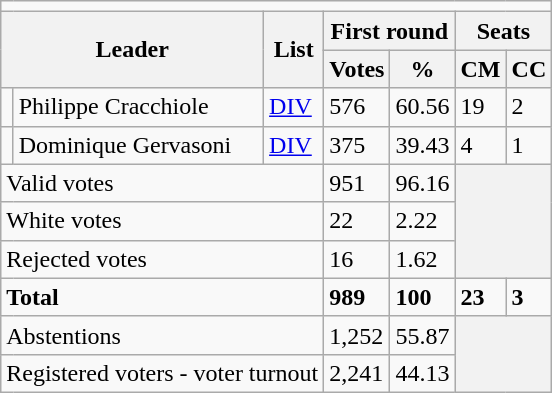<table class="wikitable">
<tr>
<td colspan="7"></td>
</tr>
<tr>
<th colspan="2" rowspan="2">Leader</th>
<th rowspan="2">List</th>
<th colspan="2">First round</th>
<th colspan="2">Seats</th>
</tr>
<tr>
<th>Votes</th>
<th>%</th>
<th>CM</th>
<th>CC</th>
</tr>
<tr>
<td bgcolor=></td>
<td>Philippe Cracchiole</td>
<td><a href='#'>DIV</a></td>
<td>576</td>
<td>60.56</td>
<td>19</td>
<td>2</td>
</tr>
<tr>
<td bgcolor=></td>
<td>Dominique Gervasoni</td>
<td><a href='#'>DIV</a></td>
<td>375</td>
<td>39.43</td>
<td>4</td>
<td>1</td>
</tr>
<tr>
<td colspan="3">Valid votes</td>
<td>951</td>
<td>96.16</td>
<th colspan="2" rowspan="3"></th>
</tr>
<tr>
<td colspan="3">White votes</td>
<td>22</td>
<td>2.22</td>
</tr>
<tr>
<td colspan="3">Rejected votes</td>
<td>16</td>
<td>1.62</td>
</tr>
<tr>
<td colspan="3"><strong>Total</strong></td>
<td><strong>989</strong></td>
<td><strong>100</strong></td>
<td><strong>23</strong></td>
<td><strong>3</strong></td>
</tr>
<tr>
<td colspan="3">Abstentions</td>
<td>1,252</td>
<td>55.87</td>
<th colspan="2" rowspan="2"></th>
</tr>
<tr>
<td colspan="3">Registered voters - voter turnout</td>
<td>2,241</td>
<td>44.13</td>
</tr>
</table>
